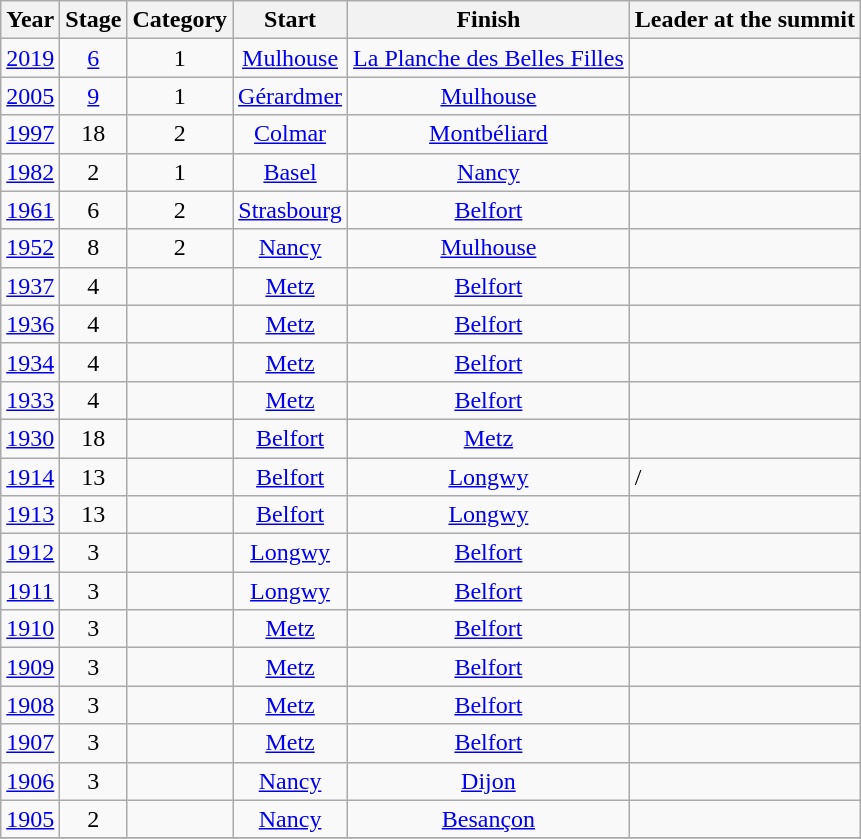<table class="wikitable" style="text-align: center;">
<tr>
<th>Year</th>
<th>Stage</th>
<th>Category</th>
<th>Start</th>
<th>Finish</th>
<th>Leader at the summit</th>
</tr>
<tr>
<td><a href='#'>2019</a></td>
<td><a href='#'>6</a></td>
<td>1</td>
<td><a href='#'>Mulhouse</a></td>
<td><a href='#'>La Planche des Belles Filles</a></td>
<td align=left></td>
</tr>
<tr>
<td><a href='#'>2005</a></td>
<td><a href='#'>9</a></td>
<td>1</td>
<td><a href='#'>Gérardmer</a></td>
<td><a href='#'>Mulhouse</a></td>
<td align=left></td>
</tr>
<tr>
<td><a href='#'>1997</a></td>
<td>18</td>
<td>2 </td>
<td><a href='#'>Colmar</a></td>
<td><a href='#'>Montbéliard</a></td>
<td align=left></td>
</tr>
<tr>
<td><a href='#'>1982</a></td>
<td>2</td>
<td>1</td>
<td><a href='#'>Basel</a></td>
<td><a href='#'>Nancy</a></td>
<td align=left></td>
</tr>
<tr>
<td><a href='#'>1961</a></td>
<td>6</td>
<td>2</td>
<td><a href='#'>Strasbourg</a></td>
<td><a href='#'>Belfort</a></td>
<td align=left></td>
</tr>
<tr>
<td><a href='#'>1952</a></td>
<td>8</td>
<td>2</td>
<td><a href='#'>Nancy</a></td>
<td><a href='#'>Mulhouse</a></td>
<td align=left></td>
</tr>
<tr>
<td><a href='#'>1937</a></td>
<td>4</td>
<td></td>
<td><a href='#'>Metz</a></td>
<td><a href='#'>Belfort</a></td>
<td align=left></td>
</tr>
<tr>
<td><a href='#'>1936</a></td>
<td>4</td>
<td></td>
<td><a href='#'>Metz</a></td>
<td><a href='#'>Belfort</a></td>
<td align=left></td>
</tr>
<tr>
<td><a href='#'>1934</a></td>
<td>4</td>
<td></td>
<td><a href='#'>Metz</a></td>
<td><a href='#'>Belfort</a></td>
<td align=left></td>
</tr>
<tr>
<td><a href='#'>1933</a></td>
<td>4</td>
<td></td>
<td><a href='#'>Metz</a></td>
<td><a href='#'>Belfort</a></td>
<td align=left></td>
</tr>
<tr>
<td><a href='#'>1930</a></td>
<td>18</td>
<td></td>
<td><a href='#'>Belfort</a></td>
<td><a href='#'>Metz</a></td>
<td align=left></td>
</tr>
<tr>
<td><a href='#'>1914</a></td>
<td>13</td>
<td></td>
<td><a href='#'>Belfort</a></td>
<td><a href='#'>Longwy</a></td>
<td align=left> / </td>
</tr>
<tr>
<td><a href='#'>1913</a></td>
<td>13</td>
<td></td>
<td><a href='#'>Belfort</a></td>
<td><a href='#'>Longwy</a></td>
<td align=left></td>
</tr>
<tr>
<td><a href='#'>1912</a></td>
<td>3</td>
<td></td>
<td><a href='#'>Longwy</a></td>
<td><a href='#'>Belfort</a></td>
<td align=left></td>
</tr>
<tr>
<td><a href='#'>1911</a></td>
<td>3</td>
<td></td>
<td><a href='#'>Longwy</a></td>
<td><a href='#'>Belfort</a></td>
<td align=left></td>
</tr>
<tr>
<td><a href='#'>1910</a></td>
<td>3</td>
<td></td>
<td><a href='#'>Metz</a></td>
<td><a href='#'>Belfort</a></td>
<td align=left></td>
</tr>
<tr>
<td><a href='#'>1909</a></td>
<td>3</td>
<td></td>
<td><a href='#'>Metz</a></td>
<td><a href='#'>Belfort</a></td>
<td align=left></td>
</tr>
<tr>
<td><a href='#'>1908</a></td>
<td>3</td>
<td></td>
<td><a href='#'>Metz</a></td>
<td><a href='#'>Belfort</a></td>
<td align=left></td>
</tr>
<tr>
<td><a href='#'>1907</a></td>
<td>3</td>
<td></td>
<td><a href='#'>Metz</a></td>
<td><a href='#'>Belfort</a></td>
<td align=left></td>
</tr>
<tr>
<td><a href='#'>1906</a></td>
<td>3</td>
<td></td>
<td><a href='#'>Nancy</a></td>
<td><a href='#'>Dijon</a></td>
<td align=left></td>
</tr>
<tr>
<td><a href='#'>1905</a></td>
<td>2</td>
<td></td>
<td><a href='#'>Nancy</a></td>
<td><a href='#'>Besançon</a></td>
<td align=left></td>
</tr>
<tr>
</tr>
</table>
